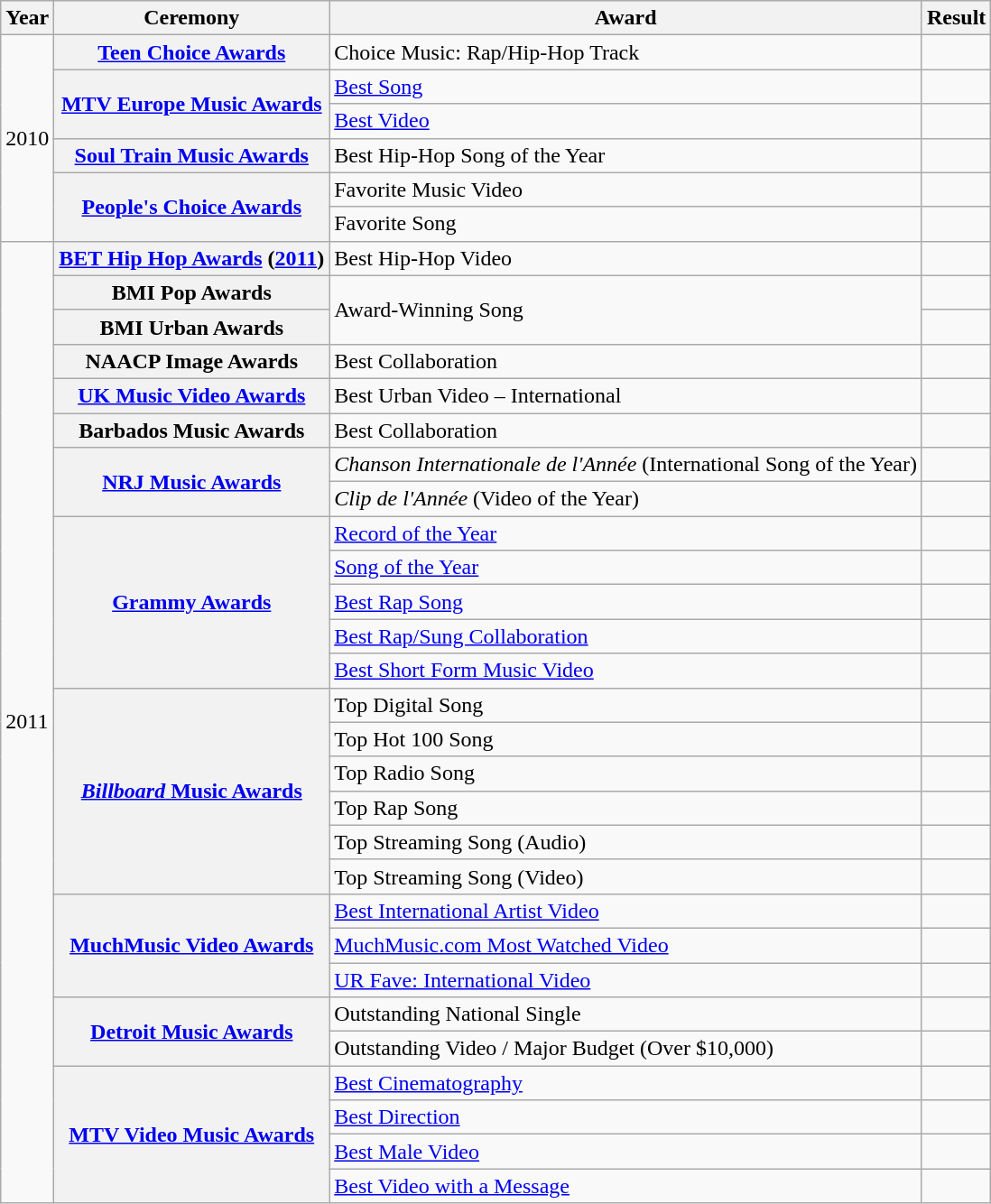<table class="wikitable plainrowheaders">
<tr>
<th>Year</th>
<th>Ceremony</th>
<th>Award</th>
<th>Result</th>
</tr>
<tr>
<td rowspan="6">2010</td>
<th scope=row><a href='#'>Teen Choice Awards</a></th>
<td>Choice Music: Rap/Hip-Hop Track</td>
<td></td>
</tr>
<tr>
<th scope=row rowspan="2"><a href='#'>MTV Europe Music Awards</a></th>
<td><a href='#'>Best Song</a></td>
<td></td>
</tr>
<tr>
<td><a href='#'>Best Video</a></td>
<td></td>
</tr>
<tr>
<th scope=row><a href='#'>Soul Train Music Awards</a></th>
<td>Best Hip-Hop Song of the Year</td>
<td></td>
</tr>
<tr>
<th scope=row rowspan="2"><a href='#'>People's Choice Awards</a></th>
<td>Favorite Music Video</td>
<td></td>
</tr>
<tr>
<td>Favorite Song</td>
<td></td>
</tr>
<tr>
<td rowspan="30">2011</td>
<th scope=row><a href='#'>BET Hip Hop Awards</a> (<a href='#'>2011</a>)</th>
<td>Best Hip-Hop Video</td>
<td></td>
</tr>
<tr>
<th scope=row>BMI Pop Awards</th>
<td rowspan="2">Award-Winning Song</td>
<td></td>
</tr>
<tr>
<th scope=row>BMI Urban Awards</th>
<td></td>
</tr>
<tr>
<th scope=row>NAACP Image Awards</th>
<td>Best Collaboration</td>
<td></td>
</tr>
<tr>
<th scope=row><a href='#'>UK Music Video Awards</a></th>
<td>Best Urban Video – International</td>
<td></td>
</tr>
<tr>
<th scope=row>Barbados Music Awards</th>
<td>Best Collaboration</td>
<td></td>
</tr>
<tr>
<th scope=row rowspan="2"><a href='#'>NRJ Music Awards</a></th>
<td><em>Chanson  Internationale de l'Année</em> (International Song of the Year)</td>
<td></td>
</tr>
<tr>
<td><em>Clip de l'Année</em> (Video of the Year)</td>
<td></td>
</tr>
<tr>
<th scope=row rowspan="5"><a href='#'>Grammy Awards</a></th>
<td><a href='#'>Record of the Year</a></td>
<td></td>
</tr>
<tr>
<td><a href='#'>Song of the Year</a></td>
<td></td>
</tr>
<tr>
<td><a href='#'>Best Rap Song</a></td>
<td></td>
</tr>
<tr>
<td><a href='#'>Best Rap/Sung Collaboration</a></td>
<td></td>
</tr>
<tr>
<td><a href='#'>Best Short Form Music Video</a></td>
<td></td>
</tr>
<tr>
<th scope=row rowspan="6"><a href='#'><em>Billboard</em> Music Awards</a></th>
<td>Top Digital Song</td>
<td></td>
</tr>
<tr>
<td>Top Hot 100 Song</td>
<td></td>
</tr>
<tr>
<td>Top Radio Song</td>
<td></td>
</tr>
<tr>
<td>Top Rap Song</td>
<td></td>
</tr>
<tr>
<td>Top Streaming Song (Audio)</td>
<td></td>
</tr>
<tr>
<td>Top Streaming Song (Video)</td>
<td></td>
</tr>
<tr>
<th scope=row rowspan="3"><a href='#'>MuchMusic Video Awards</a></th>
<td><a href='#'>Best International Artist Video</a></td>
<td></td>
</tr>
<tr>
<td><a href='#'>MuchMusic.com Most Watched Video</a></td>
<td></td>
</tr>
<tr>
<td><a href='#'>UR Fave: International Video</a></td>
<td></td>
</tr>
<tr>
<th scope=row rowspan="2"><a href='#'>Detroit Music Awards</a></th>
<td>Outstanding National Single</td>
<td></td>
</tr>
<tr>
<td>Outstanding Video / Major Budget (Over $10,000)</td>
<td></td>
</tr>
<tr>
<th scope=row rowspan="4"><a href='#'>MTV Video Music Awards</a></th>
<td><a href='#'>Best Cinematography</a></td>
<td></td>
</tr>
<tr>
<td><a href='#'>Best Direction</a></td>
<td></td>
</tr>
<tr>
<td><a href='#'>Best Male Video</a></td>
<td></td>
</tr>
<tr>
<td><a href='#'>Best Video with a Message</a></td>
<td></td>
</tr>
</table>
